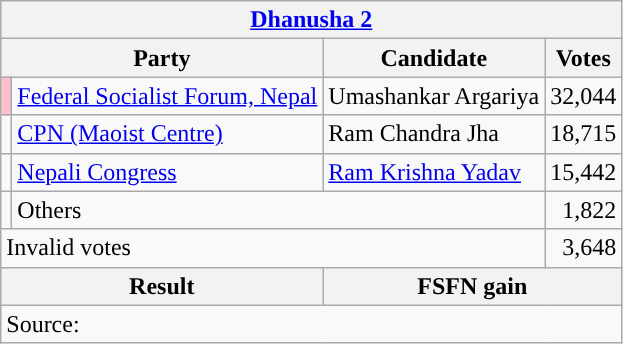<table class="wikitable">
<tr>
<th colspan="4"><a href='#'>Dhanusha 2</a></th>
</tr>
<tr>
<th colspan="2">Party</th>
<th>Candidate</th>
<th>Votes</th>
</tr>
<tr>
<td style="background-color:#ffc0cb"></td>
<td><a href='#'>Federal Socialist Forum, Nepal</a></td>
<td>Umashankar Argariya</td>
<td style="text-align:right ">32,044</td>
</tr>
<tr>
<td style="background-color:"></td>
<td><a href='#'>CPN (Maoist Centre)</a></td>
<td>Ram Chandra Jha</td>
<td style="text-align:right ">18,715</td>
</tr>
<tr>
<td style="background-color:"></td>
<td><a href='#'>Nepali Congress</a></td>
<td><a href='#'>Ram Krishna Yadav</a></td>
<td style="text-align:right ">15,442</td>
</tr>
<tr>
<td></td>
<td colspan="2">Others</td>
<td style="text-align:right ">1,822</td>
</tr>
<tr>
<td colspan="3">Invalid votes</td>
<td style="text-align:right ">3,648</td>
</tr>
<tr>
<th colspan="2">Result</th>
<th colspan="2">FSFN gain</th>
</tr>
<tr>
<td colspan="4">Source: </td>
</tr>
</table>
